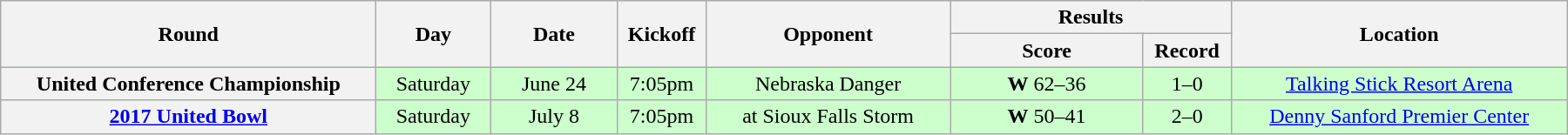<table class="wikitable">
<tr>
<th rowspan="2" width="280">Round</th>
<th rowspan="2" width="80">Day</th>
<th rowspan="2" width="90">Date</th>
<th rowspan="2" width="60">Kickoff</th>
<th rowspan="2" width="180">Opponent</th>
<th colspan="2" width="200">Results</th>
<th rowspan="2" width="250">Location</th>
</tr>
<tr>
<th width="140">Score</th>
<th width="60">Record</th>
</tr>
<tr align="center" bgcolor="#CCFFCC">
<th>United Conference Championship</th>
<td>Saturday</td>
<td>June 24</td>
<td>7:05pm</td>
<td>Nebraska Danger</td>
<td><strong>W</strong> 62–36</td>
<td>1–0</td>
<td><a href='#'>Talking Stick Resort Arena</a></td>
</tr>
<tr align="center" bgcolor="#CCFFCC">
<th><a href='#'>2017 United Bowl</a></th>
<td>Saturday</td>
<td>July 8</td>
<td>7:05pm</td>
<td>at Sioux Falls Storm</td>
<td><strong>W</strong> 50–41</td>
<td>2–0</td>
<td><a href='#'>Denny Sanford Premier Center</a></td>
</tr>
</table>
